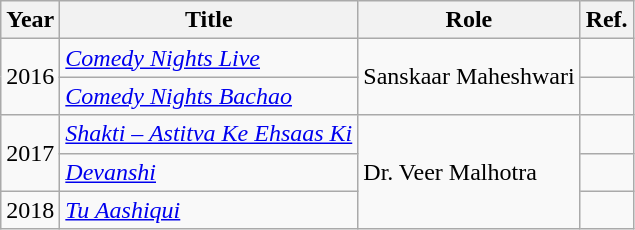<table class="wikitable sortable">
<tr>
<th>Year</th>
<th>Title</th>
<th>Role</th>
<th class="unsortable">Ref.</th>
</tr>
<tr>
<td rowspan="2">2016</td>
<td><em><a href='#'>Comedy Nights Live</a></em></td>
<td rowspan="2">Sanskaar Maheshwari</td>
<td></td>
</tr>
<tr>
<td><em><a href='#'>Comedy Nights Bachao</a></em></td>
<td></td>
</tr>
<tr>
<td rowspan="2">2017</td>
<td><em><a href='#'>Shakti – Astitva Ke Ehsaas Ki</a></em></td>
<td rowspan="3">Dr. Veer Malhotra</td>
<td></td>
</tr>
<tr>
<td><em><a href='#'>Devanshi</a></em></td>
<td></td>
</tr>
<tr>
<td>2018</td>
<td><em><a href='#'>Tu Aashiqui</a></em></td>
<td></td>
</tr>
</table>
